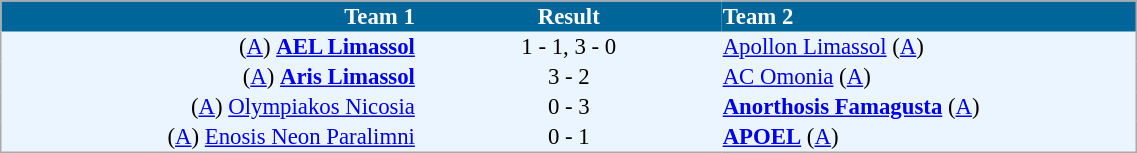<table cellspacing="0" style="background: #EBF5FF; border: 1px #aaa solid; border-collapse: collapse; font-size: 95%;" width=60%>
<tr bgcolor=#006699 style="color:white;">
<th width=30% align="right">Team 1</th>
<th width=22% align="center">Result</th>
<th width=30% align="left">Team 2</th>
</tr>
<tr>
<td align=right>(<a href='#'>A</a>) <strong><a href='#'>AEL Limassol</a></strong></td>
<td align=center>1 - 1, 3 - 0</td>
<td align=left><a href='#'>Apollon Limassol</a> (<a href='#'>A</a>)</td>
</tr>
<tr>
<td align=right>(<a href='#'>A</a>) <strong><a href='#'>Aris Limassol</a></strong></td>
<td align=center>3 - 2</td>
<td align=left><a href='#'>AC Omonia</a> (<a href='#'>A</a>)</td>
</tr>
<tr>
<td align=right>(<a href='#'>A</a>) <a href='#'>Olympiakos Nicosia</a></td>
<td align=center>0 - 3</td>
<td align=left><strong><a href='#'>Anorthosis Famagusta</a></strong> (<a href='#'>A</a>)</td>
</tr>
<tr>
<td align=right>(<a href='#'>A</a>) <a href='#'>Enosis Neon Paralimni</a></td>
<td align=center>0 - 1</td>
<td align=left><strong><a href='#'>APOEL</a></strong> (<a href='#'>A</a>)</td>
</tr>
<tr>
</tr>
</table>
